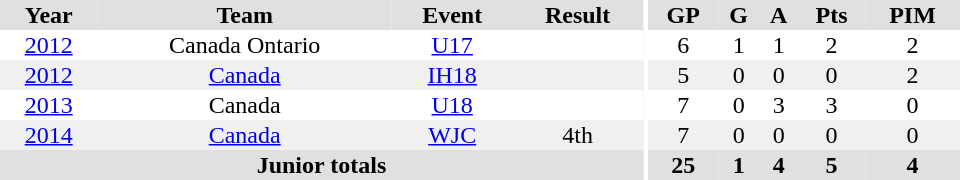<table border="0" cellpadding="1" cellspacing="0" ID="Table3" style=  "text-align:center; width:40em">
<tr ALIGN="center" bgcolor="#e0e0e0">
<th>Year</th>
<th>Team</th>
<th>Event</th>
<th>Result</th>
<th rowspan="99" bgcolor="#ffffff"></th>
<th>GP</th>
<th>G</th>
<th>A</th>
<th>Pts</th>
<th>PIM</th>
</tr>
<tr>
<td><a href='#'>2012</a></td>
<td>Canada Ontario</td>
<td><a href='#'>U17</a></td>
<td></td>
<td>6</td>
<td>1</td>
<td>1</td>
<td>2</td>
<td>2</td>
</tr>
<tr bgcolor="#f0f0f0">
<td><a href='#'>2012</a></td>
<td><a href='#'>Canada</a></td>
<td><a href='#'>IH18</a></td>
<td></td>
<td>5</td>
<td>0</td>
<td>0</td>
<td>0</td>
<td>2</td>
</tr>
<tr>
<td><a href='#'>2013</a></td>
<td>Canada</td>
<td><a href='#'>U18</a></td>
<td></td>
<td>7</td>
<td>0</td>
<td>3</td>
<td>3</td>
<td>0</td>
</tr>
<tr bgcolor="#f0f0f0">
<td><a href='#'>2014</a></td>
<td><a href='#'>Canada</a></td>
<td><a href='#'>WJC</a></td>
<td>4th</td>
<td>7</td>
<td>0</td>
<td>0</td>
<td>0</td>
<td>0</td>
</tr>
<tr ALIGN="center" bgcolor="#e0e0e0">
<th colspan=4>Junior totals</th>
<th>25</th>
<th>1</th>
<th>4</th>
<th>5</th>
<th>4</th>
</tr>
</table>
